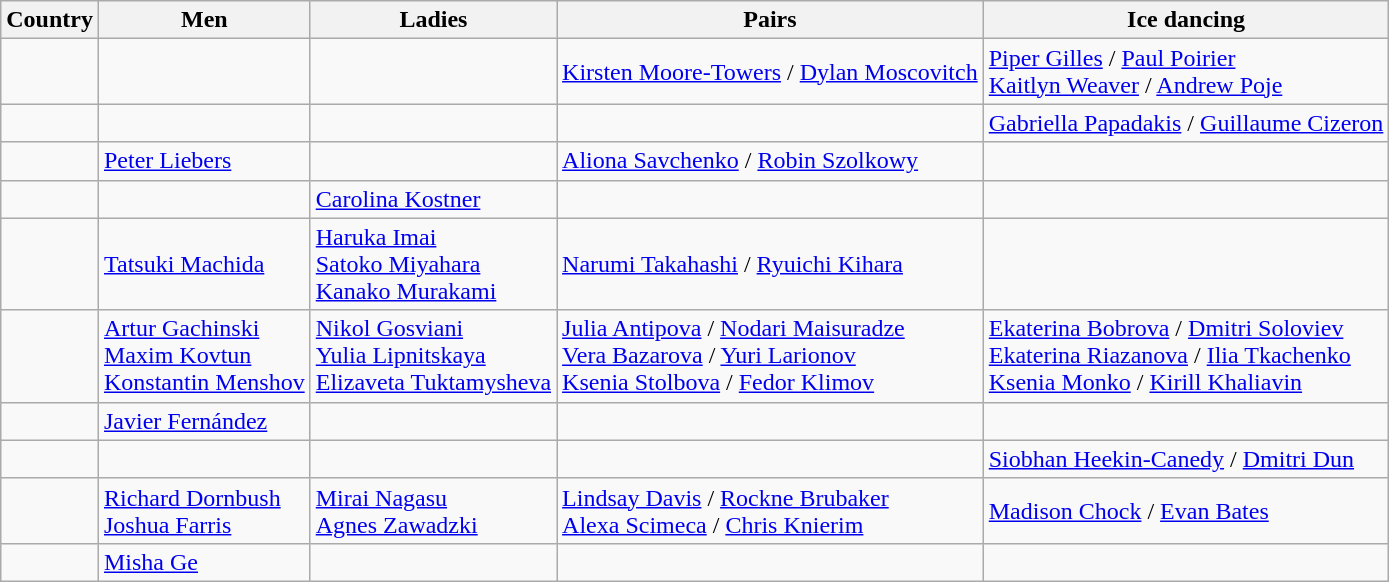<table class="wikitable">
<tr>
<th>Country</th>
<th>Men</th>
<th>Ladies</th>
<th>Pairs</th>
<th>Ice dancing</th>
</tr>
<tr>
<td></td>
<td></td>
<td></td>
<td><a href='#'>Kirsten Moore-Towers</a> / <a href='#'>Dylan Moscovitch</a></td>
<td><a href='#'>Piper Gilles</a> / <a href='#'>Paul Poirier</a> <br> <a href='#'>Kaitlyn Weaver</a> / <a href='#'>Andrew Poje</a></td>
</tr>
<tr>
<td></td>
<td></td>
<td></td>
<td></td>
<td><a href='#'>Gabriella Papadakis</a> / <a href='#'>Guillaume Cizeron</a></td>
</tr>
<tr>
<td></td>
<td><a href='#'>Peter Liebers</a></td>
<td></td>
<td><a href='#'>Aliona Savchenko</a> / <a href='#'>Robin Szolkowy</a></td>
<td></td>
</tr>
<tr>
<td></td>
<td></td>
<td><a href='#'>Carolina Kostner</a></td>
<td></td>
<td></td>
</tr>
<tr>
<td></td>
<td><a href='#'>Tatsuki Machida</a></td>
<td><a href='#'>Haruka Imai</a> <br> <a href='#'>Satoko Miyahara</a> <br> <a href='#'>Kanako Murakami</a></td>
<td><a href='#'>Narumi Takahashi</a> / <a href='#'>Ryuichi Kihara</a></td>
<td></td>
</tr>
<tr>
<td></td>
<td><a href='#'>Artur Gachinski</a> <br> <a href='#'>Maxim Kovtun</a> <br> <a href='#'>Konstantin Menshov</a></td>
<td><a href='#'>Nikol Gosviani</a> <br> <a href='#'>Yulia Lipnitskaya</a> <br> <a href='#'>Elizaveta Tuktamysheva</a></td>
<td><a href='#'>Julia Antipova</a> / <a href='#'>Nodari Maisuradze</a> <br> <a href='#'>Vera Bazarova</a> / <a href='#'>Yuri Larionov</a> <br> <a href='#'>Ksenia Stolbova</a> / <a href='#'>Fedor Klimov</a></td>
<td><a href='#'>Ekaterina Bobrova</a> / <a href='#'>Dmitri Soloviev</a> <br> <a href='#'>Ekaterina Riazanova</a> / <a href='#'>Ilia Tkachenko</a> <br> <a href='#'>Ksenia Monko</a> / <a href='#'>Kirill Khaliavin</a></td>
</tr>
<tr>
<td></td>
<td><a href='#'>Javier Fernández</a></td>
<td></td>
<td></td>
<td></td>
</tr>
<tr>
<td></td>
<td></td>
<td></td>
<td></td>
<td><a href='#'>Siobhan Heekin-Canedy</a> / <a href='#'>Dmitri Dun</a></td>
</tr>
<tr>
<td></td>
<td><a href='#'>Richard Dornbush</a> <br> <a href='#'>Joshua Farris</a></td>
<td><a href='#'>Mirai Nagasu</a> <br> <a href='#'>Agnes Zawadzki</a></td>
<td><a href='#'>Lindsay Davis</a> / <a href='#'>Rockne Brubaker</a> <br> <a href='#'>Alexa Scimeca</a> / <a href='#'>Chris Knierim</a></td>
<td><a href='#'>Madison Chock</a> / <a href='#'>Evan Bates</a></td>
</tr>
<tr>
<td></td>
<td><a href='#'>Misha Ge</a></td>
<td></td>
<td></td>
<td></td>
</tr>
</table>
